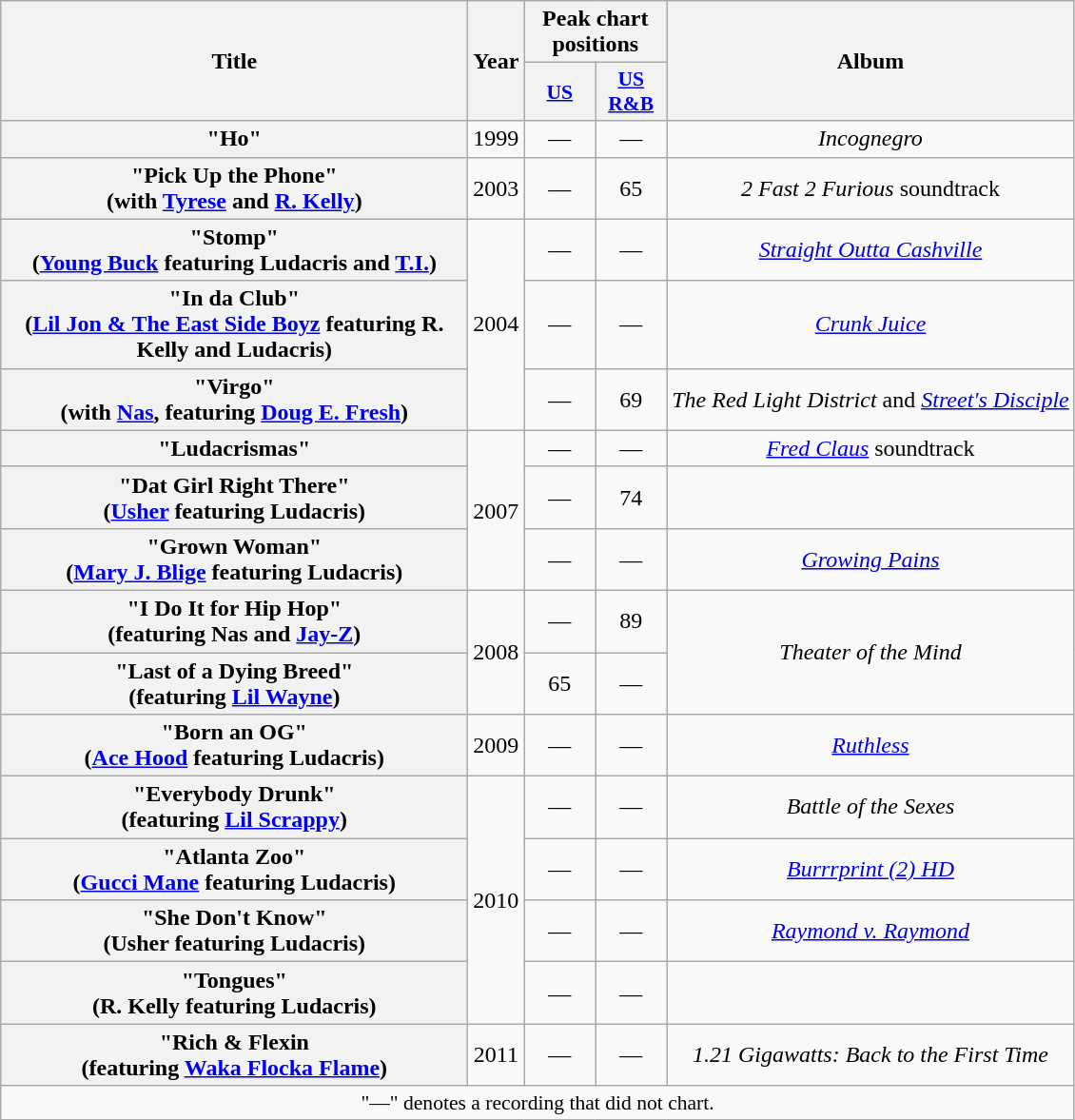<table class="wikitable plainrowheaders" style="text-align:center;">
<tr>
<th scope="col" rowspan="2" style="width:20em;">Title</th>
<th scope="col" rowspan="2">Year</th>
<th scope="col" colspan="2">Peak chart positions</th>
<th scope="col" rowspan="2">Album</th>
</tr>
<tr>
<th style="width:3em; font-size:90%"><a href='#'>US</a><br></th>
<th style="width:3em; font-size:90%"><a href='#'>US<br>R&B</a><br></th>
</tr>
<tr>
<th scope="row">"Ho"</th>
<td>1999</td>
<td>—</td>
<td>—</td>
<td><em>Incognegro</em></td>
</tr>
<tr>
<th scope="row">"Pick Up the Phone"<br><span>(with <a href='#'>Tyrese</a> and <a href='#'>R. Kelly</a>)</span></th>
<td>2003</td>
<td>—</td>
<td>65</td>
<td><em>2 Fast 2 Furious</em> soundtrack</td>
</tr>
<tr>
<th scope="row">"Stomp"<br><span>(<a href='#'>Young Buck</a> featuring Ludacris and <a href='#'>T.I.</a>)</span></th>
<td rowspan="3">2004</td>
<td>—</td>
<td>—</td>
<td><em><a href='#'>Straight Outta Cashville</a></em></td>
</tr>
<tr>
<th scope="row">"In da Club"<br><span>(<a href='#'>Lil Jon & The East Side Boyz</a> featuring R. Kelly and Ludacris)</span></th>
<td>—</td>
<td>—</td>
<td><em><a href='#'>Crunk Juice</a></em></td>
</tr>
<tr>
<th scope="row">"Virgo"<br><span>(with <a href='#'>Nas</a>, featuring <a href='#'>Doug E. Fresh</a>)</span></th>
<td>—</td>
<td>69</td>
<td><em>The Red Light District</em> and <em><a href='#'>Street's Disciple</a></em></td>
</tr>
<tr>
<th scope="row">"Ludacrismas"</th>
<td rowspan="3">2007</td>
<td>—</td>
<td>—</td>
<td><em><a href='#'>Fred Claus</a></em> soundtrack</td>
</tr>
<tr>
<th scope="row">"Dat Girl Right There"<br><span>(<a href='#'>Usher</a> featuring Ludacris)</span></th>
<td>—</td>
<td>74</td>
<td></td>
</tr>
<tr>
<th scope="row">"Grown Woman"<br><span>(<a href='#'>Mary J. Blige</a> featuring Ludacris)</span></th>
<td>—</td>
<td>—</td>
<td><em><a href='#'>Growing Pains</a></em></td>
</tr>
<tr>
<th scope="row">"I Do It for Hip Hop"<br><span>(featuring Nas and <a href='#'>Jay-Z</a>)</span></th>
<td rowspan="2">2008</td>
<td>—</td>
<td>89</td>
<td rowspan="2"><em>Theater of the Mind</em></td>
</tr>
<tr>
<th scope="row">"Last of a Dying Breed"<br><span>(featuring <a href='#'>Lil Wayne</a>)</span></th>
<td>65</td>
<td>—</td>
</tr>
<tr>
<th scope="row">"Born an OG"<br><span>(<a href='#'>Ace Hood</a> featuring Ludacris)</span></th>
<td>2009</td>
<td>—</td>
<td>—</td>
<td><em><a href='#'>Ruthless</a></em></td>
</tr>
<tr>
<th scope="row">"Everybody Drunk"<br><span>(featuring <a href='#'>Lil Scrappy</a>)</span></th>
<td rowspan="4">2010</td>
<td>—</td>
<td>—</td>
<td><em>Battle of the Sexes</em></td>
</tr>
<tr>
<th scope="row">"Atlanta Zoo"<br><span>(<a href='#'>Gucci Mane</a> featuring Ludacris)</span></th>
<td>—</td>
<td>—</td>
<td><em><a href='#'>Burrrprint (2) HD</a></em></td>
</tr>
<tr>
<th scope="row">"She Don't Know"<br><span>(Usher featuring Ludacris)</span></th>
<td>—</td>
<td>—</td>
<td><em><a href='#'>Raymond v. Raymond</a></em></td>
</tr>
<tr>
<th scope="row">"Tongues"<br><span>(R. Kelly featuring Ludacris)</span></th>
<td>—</td>
<td>—</td>
<td></td>
</tr>
<tr>
<th scope="row">"Rich & Flexin<br><span>(featuring <a href='#'>Waka Flocka Flame</a>)</span></th>
<td>2011</td>
<td>—</td>
<td>—</td>
<td><em>1.21 Gigawatts: Back to the First Time</em></td>
</tr>
<tr>
<td colspan="15" style="font-size:90%">"—" denotes a recording that did not chart.</td>
</tr>
</table>
